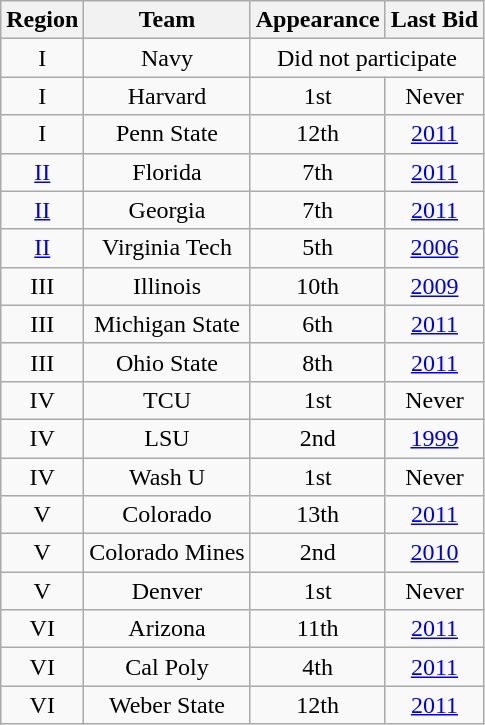<table class="wikitable sortable" style="text-align:center">
<tr>
<th>Region</th>
<th>Team</th>
<th>Appearance</th>
<th>Last Bid</th>
</tr>
<tr>
<td>I</td>
<td>Navy</td>
<td colspan="2">Did not participate</td>
</tr>
<tr>
<td>I</td>
<td>Harvard</td>
<td>1st</td>
<td>Never</td>
</tr>
<tr>
<td>I</td>
<td>Penn State</td>
<td>12th</td>
<td><a href='#'>2011</a></td>
</tr>
<tr>
<td><a href='#'>II</a></td>
<td>Florida</td>
<td>7th</td>
<td><a href='#'>2011</a></td>
</tr>
<tr>
<td><a href='#'>II</a></td>
<td>Georgia</td>
<td>7th</td>
<td><a href='#'>2011</a></td>
</tr>
<tr>
<td><a href='#'>II</a></td>
<td>Virginia Tech</td>
<td>5th</td>
<td><a href='#'>2006</a></td>
</tr>
<tr>
<td>III</td>
<td>Illinois</td>
<td>10th</td>
<td><a href='#'>2009</a></td>
</tr>
<tr>
<td>III</td>
<td>Michigan State</td>
<td>6th</td>
<td><a href='#'>2011</a></td>
</tr>
<tr>
<td>III</td>
<td>Ohio State</td>
<td>8th</td>
<td><a href='#'>2011</a></td>
</tr>
<tr>
<td>IV</td>
<td>TCU</td>
<td>1st</td>
<td>Never</td>
</tr>
<tr>
<td>IV</td>
<td>LSU</td>
<td>2nd</td>
<td><a href='#'>1999</a></td>
</tr>
<tr>
<td>IV</td>
<td>Wash U</td>
<td>1st</td>
<td>Never</td>
</tr>
<tr>
<td>V</td>
<td>Colorado</td>
<td>13th</td>
<td><a href='#'>2011</a></td>
</tr>
<tr>
<td>V</td>
<td>Colorado Mines</td>
<td>2nd</td>
<td><a href='#'>2010</a></td>
</tr>
<tr>
<td>V</td>
<td>Denver</td>
<td>1st</td>
<td>Never</td>
</tr>
<tr>
<td>VI</td>
<td>Arizona</td>
<td>11th</td>
<td><a href='#'>2011</a></td>
</tr>
<tr>
<td>VI</td>
<td>Cal Poly</td>
<td>4th</td>
<td><a href='#'>2011</a></td>
</tr>
<tr>
<td>VI</td>
<td>Weber State</td>
<td>12th</td>
<td><a href='#'>2011</a></td>
</tr>
</table>
